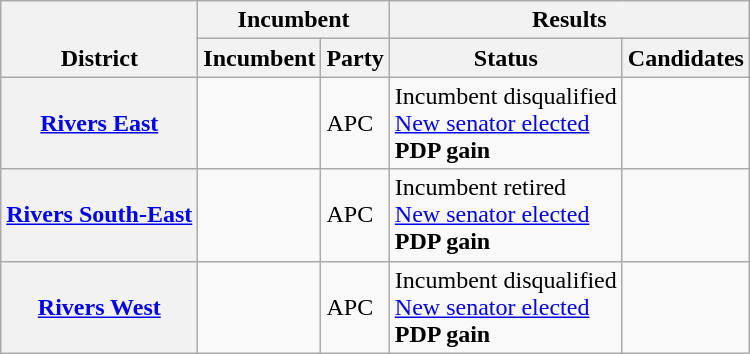<table class="wikitable sortable">
<tr valign=bottom>
<th rowspan=2>District</th>
<th colspan=2>Incumbent</th>
<th colspan=2>Results</th>
</tr>
<tr valign=bottom>
<th>Incumbent</th>
<th>Party</th>
<th>Status</th>
<th>Candidates</th>
</tr>
<tr>
<th><a href='#'>Rivers East</a></th>
<td></td>
<td>APC</td>
<td>Incumbent disqualified<br><a href='#'>New senator elected</a><br><strong>PDP gain</strong></td>
<td nowrap></td>
</tr>
<tr>
<th><a href='#'>Rivers South-East</a></th>
<td></td>
<td>APC</td>
<td>Incumbent retired<br><a href='#'>New senator elected</a><br><strong>PDP gain</strong></td>
<td nowrap></td>
</tr>
<tr>
<th><a href='#'>Rivers West</a></th>
<td></td>
<td>APC</td>
<td>Incumbent disqualified<br><a href='#'>New senator elected</a><br><strong>PDP gain</strong></td>
<td nowrap></td>
</tr>
</table>
